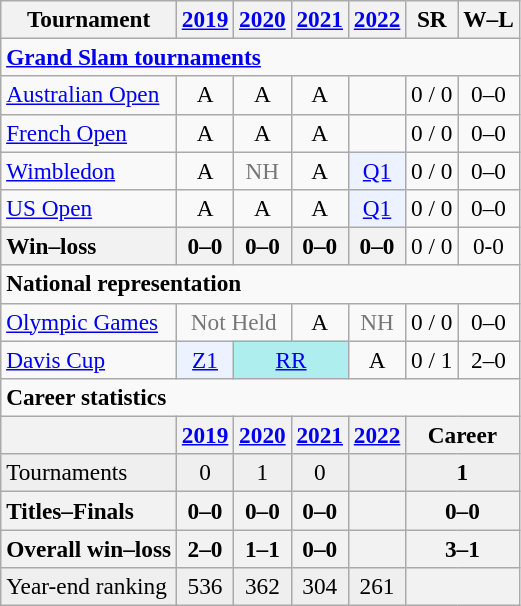<table class=wikitable style=text-align:center;font-size:97%>
<tr>
<th>Tournament</th>
<th><a href='#'>2019</a></th>
<th><a href='#'>2020</a></th>
<th><a href='#'>2021</a></th>
<th><a href='#'>2022</a></th>
<th>SR</th>
<th>W–L</th>
</tr>
<tr>
<td colspan="7" align="left"><strong><a href='#'>Grand Slam tournaments</a></strong></td>
</tr>
<tr>
<td align=left><a href='#'>Australian Open</a></td>
<td>A</td>
<td>A</td>
<td>A</td>
<td></td>
<td>0 / 0</td>
<td>0–0</td>
</tr>
<tr>
<td align=left><a href='#'>French Open</a></td>
<td>A</td>
<td>A</td>
<td>A</td>
<td></td>
<td>0 / 0</td>
<td>0–0</td>
</tr>
<tr>
<td align=left><a href='#'>Wimbledon</a></td>
<td>A</td>
<td style=color:#767676>NH</td>
<td>A</td>
<td bgcolor=ecf2ff><a href='#'>Q1</a></td>
<td>0 / 0</td>
<td>0–0</td>
</tr>
<tr>
<td align=left><a href='#'>US Open</a></td>
<td>A</td>
<td>A</td>
<td>A</td>
<td bgcolor=ecf2ff><a href='#'>Q1</a></td>
<td>0 / 0</td>
<td>0–0</td>
</tr>
<tr>
<th style=text-align:left>Win–loss</th>
<th>0–0</th>
<th>0–0</th>
<th>0–0</th>
<th>0–0</th>
<td>0 / 0</td>
<td>0-0</td>
</tr>
<tr>
<td colspan="7" align="left"><strong>National representation</strong></td>
</tr>
<tr>
<td align=left><a href='#'>Olympic Games</a></td>
<td colspan= 2 style=color:#767676>Not Held</td>
<td>A</td>
<td style=color:#767676>NH</td>
<td>0 / 0</td>
<td>0–0</td>
</tr>
<tr>
<td align=left><a href='#'>Davis Cup</a></td>
<td bgcolor=ecf2ff><a href='#'>Z1</a></td>
<td colspan=2 bgcolor=afeeee><a href='#'>RR</a></td>
<td>A</td>
<td>0 / 1</td>
<td>2–0</td>
</tr>
<tr>
<td colspan="7" align="left"><strong>Career statistics</strong></td>
</tr>
<tr>
<th></th>
<th><a href='#'>2019</a></th>
<th><a href='#'>2020</a></th>
<th><a href='#'>2021</a></th>
<th><a href='#'>2022</a></th>
<th colspan="2">Career</th>
</tr>
<tr style=background:#efefef>
<td align=left>Tournaments</td>
<td>0</td>
<td>1</td>
<td>0</td>
<td></td>
<td colspan="2"><strong>1</strong></td>
</tr>
<tr>
<th style=text-align:left>Titles–Finals</th>
<th>0–0</th>
<th>0–0</th>
<th>0–0</th>
<th></th>
<th colspan="2">0–0</th>
</tr>
<tr>
<th style=text-align:left>Overall win–loss</th>
<th>2–0</th>
<th>1–1</th>
<th>0–0</th>
<th></th>
<th colspan="2">3–1</th>
</tr>
<tr bgcolor=efefef>
<td align=left>Year-end ranking</td>
<td>536</td>
<td>362</td>
<td>304</td>
<td>261</td>
<th colspan="2"></th>
</tr>
</table>
